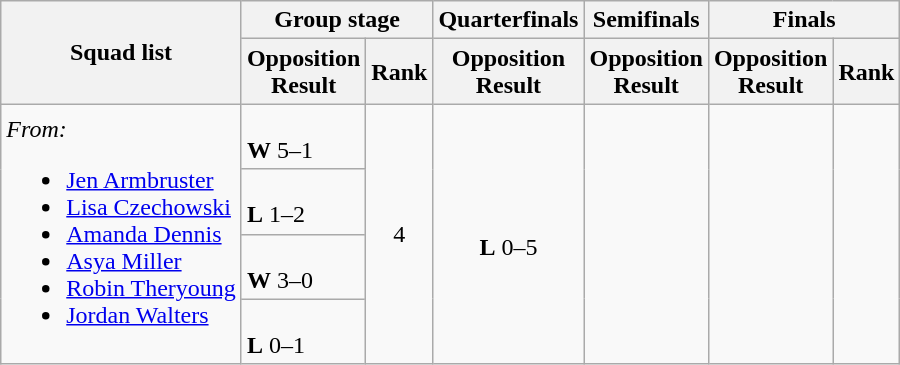<table class=wikitable>
<tr>
<th rowspan="2">Squad list</th>
<th colspan="2">Group stage</th>
<th>Quarterfinals</th>
<th>Semifinals</th>
<th colspan="2">Finals</th>
</tr>
<tr>
<th>Opposition<br>Result</th>
<th>Rank</th>
<th>Opposition<br>Result</th>
<th>Opposition<br>Result</th>
<th>Opposition<br>Result</th>
<th>Rank</th>
</tr>
<tr>
<td rowspan="4"><em>From:</em><br><ul><li><a href='#'>Jen Armbruster</a></li><li><a href='#'>Lisa Czechowski</a></li><li><a href='#'>Amanda Dennis</a></li><li><a href='#'>Asya Miller</a></li><li><a href='#'>Robin Theryoung</a></li><li><a href='#'>Jordan Walters</a></li></ul></td>
<td align="left"><br><strong>W</strong> 5–1</td>
<td style="text-align:center;" rowspan="4">4</td>
<td style="text-align:center;" rowspan="4"><br><strong>L</strong> 0–5</td>
<td style="text-align:center;" rowspan="4"></td>
<td style="text-align:center;" rowspan="4"></td>
<td style="text-align:center;" rowspan="4"></td>
</tr>
<tr>
<td align="left"><br><strong>L</strong> 1–2</td>
</tr>
<tr>
<td align="left"><br><strong>W</strong> 3–0</td>
</tr>
<tr>
<td align="left"><br><strong>L</strong> 0–1</td>
</tr>
</table>
